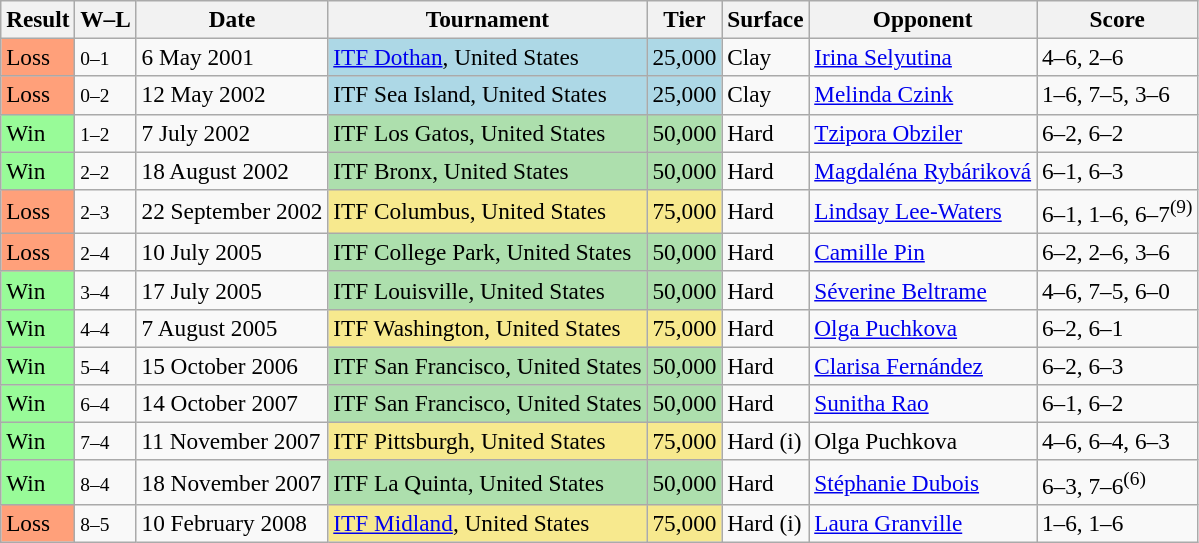<table class="sortable wikitable" style="font-size:97%;">
<tr>
<th>Result</th>
<th class="unsortable">W–L</th>
<th>Date</th>
<th>Tournament</th>
<th>Tier</th>
<th>Surface</th>
<th>Opponent</th>
<th class="unsortable">Score</th>
</tr>
<tr>
<td bgcolor="FFA07A">Loss</td>
<td><small>0–1</small></td>
<td>6 May 2001</td>
<td style="background:lightblue;"><a href='#'>ITF Dothan</a>, United States</td>
<td style="background:lightblue;">25,000</td>
<td>Clay</td>
<td> <a href='#'>Irina Selyutina</a></td>
<td>4–6, 2–6</td>
</tr>
<tr>
<td bgcolor="FFA07A">Loss</td>
<td><small>0–2</small></td>
<td>12 May 2002</td>
<td style="background:lightblue;">ITF Sea Island, United States</td>
<td style="background:lightblue;">25,000</td>
<td>Clay</td>
<td> <a href='#'>Melinda Czink</a></td>
<td>1–6, 7–5, 3–6</td>
</tr>
<tr>
<td bgcolor=98FB98>Win</td>
<td><small>1–2</small></td>
<td>7 July 2002</td>
<td style="background:#addfad;">ITF Los Gatos, United States</td>
<td style="background:#addfad;">50,000</td>
<td>Hard</td>
<td> <a href='#'>Tzipora Obziler</a></td>
<td>6–2, 6–2</td>
</tr>
<tr>
<td bgcolor=98FB98>Win</td>
<td><small>2–2</small></td>
<td>18 August 2002</td>
<td style="background:#addfad;">ITF Bronx, United States</td>
<td style="background:#addfad;">50,000</td>
<td>Hard</td>
<td> <a href='#'>Magdaléna Rybáriková</a></td>
<td>6–1, 6–3</td>
</tr>
<tr>
<td bgcolor="FFA07A">Loss</td>
<td><small>2–3</small></td>
<td>22 September 2002</td>
<td style="background:#f7e98e;">ITF Columbus, United States</td>
<td style="background:#f7e98e;">75,000</td>
<td>Hard</td>
<td> <a href='#'>Lindsay Lee-Waters</a></td>
<td>6–1, 1–6, 6–7<sup>(9)</sup></td>
</tr>
<tr>
<td bgcolor="FFA07A">Loss</td>
<td><small>2–4</small></td>
<td>10 July 2005</td>
<td style="background:#addfad;">ITF College Park, United States</td>
<td style="background:#addfad;">50,000</td>
<td>Hard</td>
<td> <a href='#'>Camille Pin</a></td>
<td>6–2, 2–6, 3–6</td>
</tr>
<tr>
<td bgcolor=98FB98>Win</td>
<td><small>3–4</small></td>
<td>17 July 2005</td>
<td style="background:#addfad;">ITF Louisville, United States</td>
<td style="background:#addfad;">50,000</td>
<td>Hard</td>
<td> <a href='#'>Séverine Beltrame</a></td>
<td>4–6, 7–5, 6–0</td>
</tr>
<tr>
<td bgcolor=98FB98>Win</td>
<td><small>4–4</small></td>
<td>7 August 2005</td>
<td style="background:#f7e98e;">ITF Washington, United States</td>
<td style="background:#f7e98e;">75,000</td>
<td>Hard</td>
<td> <a href='#'>Olga Puchkova</a></td>
<td>6–2, 6–1</td>
</tr>
<tr>
<td bgcolor=98FB98>Win</td>
<td><small>5–4</small></td>
<td>15 October 2006</td>
<td style="background:#addfad;">ITF San Francisco, United States</td>
<td style="background:#addfad;">50,000</td>
<td>Hard</td>
<td> <a href='#'>Clarisa Fernández</a></td>
<td>6–2, 6–3</td>
</tr>
<tr>
<td bgcolor=98FB98>Win</td>
<td><small>6–4</small></td>
<td>14 October 2007</td>
<td style="background:#addfad;">ITF San Francisco, United States</td>
<td style="background:#addfad;">50,000</td>
<td>Hard</td>
<td> <a href='#'>Sunitha Rao</a></td>
<td>6–1, 6–2</td>
</tr>
<tr>
<td bgcolor=98FB98>Win</td>
<td><small>7–4</small></td>
<td>11 November 2007</td>
<td style="background:#f7e98e;">ITF Pittsburgh, United States</td>
<td style="background:#f7e98e;">75,000</td>
<td>Hard (i)</td>
<td> Olga Puchkova</td>
<td>4–6, 6–4, 6–3</td>
</tr>
<tr>
<td bgcolor=98FB98>Win</td>
<td><small>8–4</small></td>
<td>18 November 2007</td>
<td style="background:#addfad;">ITF La Quinta, United States</td>
<td style="background:#addfad;">50,000</td>
<td>Hard</td>
<td> <a href='#'>Stéphanie Dubois</a></td>
<td>6–3, 7–6<sup>(6)</sup></td>
</tr>
<tr>
<td bgcolor="FFA07A">Loss</td>
<td><small>8–5</small></td>
<td>10 February 2008</td>
<td style="background:#f7e98e;"><a href='#'>ITF Midland</a>, United States</td>
<td style="background:#f7e98e;">75,000</td>
<td>Hard (i)</td>
<td> <a href='#'>Laura Granville</a></td>
<td>1–6, 1–6</td>
</tr>
</table>
